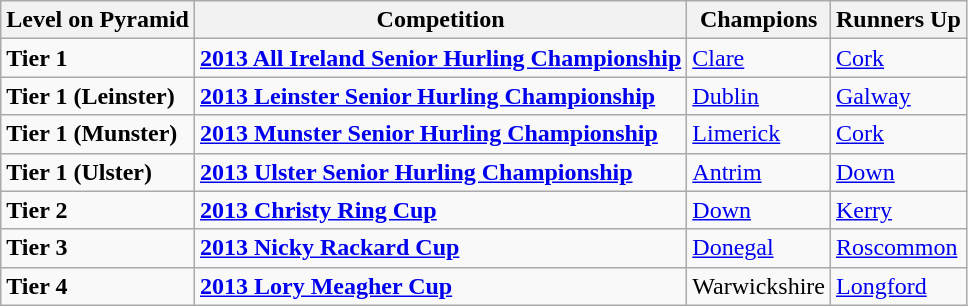<table class="wikitable">
<tr>
<th>Level on Pyramid</th>
<th>Competition</th>
<th>Champions</th>
<th>Runners Up</th>
</tr>
<tr>
<td><strong>Tier 1</strong></td>
<td><strong><a href='#'>2013 All Ireland Senior Hurling Championship</a></strong></td>
<td> <a href='#'>Clare</a></td>
<td> <a href='#'>Cork</a></td>
</tr>
<tr>
<td><strong>Tier 1 (Leinster)</strong></td>
<td><strong><a href='#'>2013 Leinster Senior Hurling Championship</a></strong></td>
<td> <a href='#'>Dublin</a></td>
<td> <a href='#'>Galway</a></td>
</tr>
<tr>
<td><strong>Tier 1 (Munster)</strong></td>
<td><a href='#'><strong>2013 Munster Senior Hurling Championship</strong></a></td>
<td> <a href='#'>Limerick</a></td>
<td> <a href='#'>Cork</a></td>
</tr>
<tr>
<td><strong>Tier 1 (Ulster)</strong></td>
<td><strong><a href='#'>2013 Ulster Senior Hurling Championship</a></strong></td>
<td> <a href='#'>Antrim</a></td>
<td> <a href='#'>Down</a></td>
</tr>
<tr>
<td><strong>Tier 2</strong></td>
<td><strong><a href='#'>2013 Christy Ring Cup</a></strong></td>
<td> <a href='#'>Down</a></td>
<td> <a href='#'>Kerry</a></td>
</tr>
<tr>
<td><strong>Tier 3</strong></td>
<td><strong><a href='#'>2013 Nicky Rackard Cup</a></strong></td>
<td> <a href='#'>Donegal</a></td>
<td> <a href='#'>Roscommon</a></td>
</tr>
<tr>
<td><strong>Tier 4</strong></td>
<td><strong><a href='#'>2013 Lory Meagher Cup</a></strong></td>
<td> Warwickshire</td>
<td> <a href='#'>Longford</a></td>
</tr>
</table>
